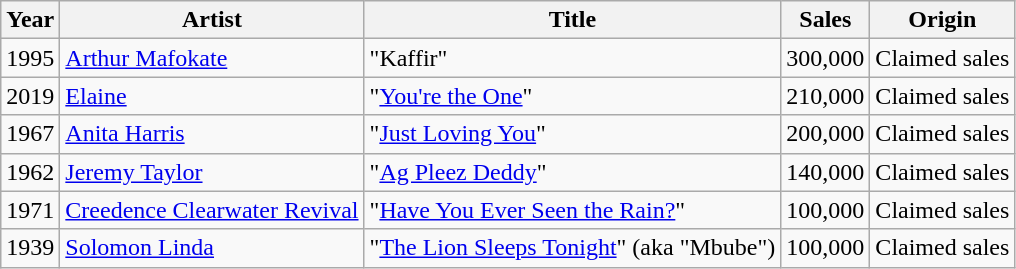<table class="wikitable">
<tr>
<th>Year</th>
<th>Artist</th>
<th>Title</th>
<th>Sales</th>
<th>Origin</th>
</tr>
<tr>
<td>1995</td>
<td><a href='#'>Arthur Mafokate</a></td>
<td>"Kaffir"</td>
<td>300,000</td>
<td>Claimed sales</td>
</tr>
<tr>
<td>2019</td>
<td><a href='#'>Elaine</a></td>
<td>"<a href='#'>You're the One</a>"</td>
<td>210,000</td>
<td>Claimed sales</td>
</tr>
<tr>
<td>1967</td>
<td><a href='#'>Anita Harris</a></td>
<td>"<a href='#'>Just Loving You</a>"</td>
<td>200,000</td>
<td>Claimed sales</td>
</tr>
<tr>
<td>1962</td>
<td><a href='#'>Jeremy Taylor</a></td>
<td>"<a href='#'>Ag Pleez Deddy</a>"</td>
<td>140,000</td>
<td>Claimed sales</td>
</tr>
<tr>
<td>1971</td>
<td><a href='#'>Creedence Clearwater Revival</a></td>
<td>"<a href='#'>Have You Ever Seen the Rain?</a>"</td>
<td>100,000</td>
<td>Claimed sales</td>
</tr>
<tr>
<td>1939</td>
<td><a href='#'>Solomon Linda</a></td>
<td>"<a href='#'>The Lion Sleeps Tonight</a>" (aka "Mbube")</td>
<td>100,000</td>
<td>Claimed sales</td>
</tr>
</table>
